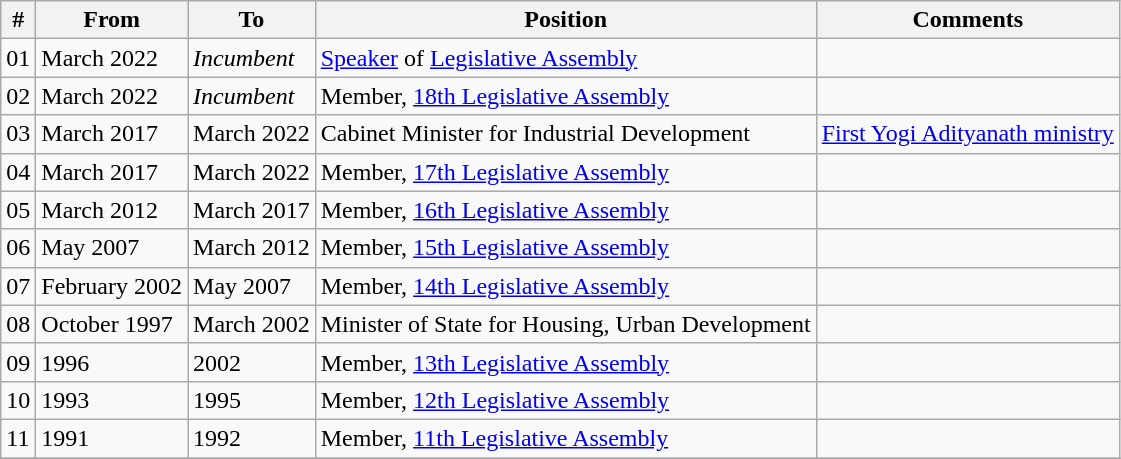<table class="wikitable  sortable">
<tr>
<th>#</th>
<th>From</th>
<th>To</th>
<th>Position</th>
<th>Comments</th>
</tr>
<tr>
<td>01</td>
<td>March 2022</td>
<td><em>Incumbent</em></td>
<td><a href='#'>Speaker</a> of <a href='#'>Legislative Assembly</a></td>
<td></td>
</tr>
<tr>
<td>02</td>
<td>March 2022</td>
<td><em>Incumbent</em></td>
<td>Member, <a href='#'>18th Legislative Assembly</a></td>
<td></td>
</tr>
<tr>
<td>03</td>
<td>March 2017</td>
<td>March 2022</td>
<td>Cabinet Minister for Industrial Development</td>
<td><a href='#'>First Yogi Adityanath ministry</a></td>
</tr>
<tr>
<td>04</td>
<td>March 2017</td>
<td>March 2022</td>
<td>Member, <a href='#'>17th Legislative Assembly</a></td>
<td></td>
</tr>
<tr>
<td>05</td>
<td>March 2012</td>
<td>March 2017</td>
<td>Member, <a href='#'>16th Legislative Assembly</a></td>
<td></td>
</tr>
<tr>
<td>06</td>
<td>May 2007</td>
<td>March 2012</td>
<td>Member, <a href='#'>15th Legislative  Assembly</a></td>
<td></td>
</tr>
<tr>
<td>07</td>
<td>February 2002</td>
<td>May 2007</td>
<td>Member, <a href='#'>14th Legislative  Assembly</a></td>
<td></td>
</tr>
<tr>
<td>08</td>
<td>October 1997</td>
<td>March 2002</td>
<td>Minister of State for Housing, Urban Development</td>
<td></td>
</tr>
<tr>
<td>09</td>
<td>1996</td>
<td>2002</td>
<td>Member, <a href='#'>13th Legislative  Assembly</a></td>
<td></td>
</tr>
<tr>
<td>10</td>
<td>1993</td>
<td>1995</td>
<td>Member, <a href='#'>12th Legislative  Assembly</a></td>
<td></td>
</tr>
<tr>
<td>11</td>
<td>1991</td>
<td>1992</td>
<td>Member, <a href='#'>11th Legislative  Assembly</a></td>
<td></td>
</tr>
<tr>
</tr>
</table>
